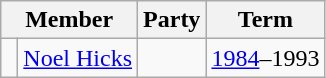<table class="wikitable">
<tr>
<th colspan="2">Member</th>
<th>Party</th>
<th>Term</th>
</tr>
<tr>
<td> </td>
<td><a href='#'>Noel Hicks</a></td>
<td></td>
<td><a href='#'>1984</a>–1993</td>
</tr>
</table>
